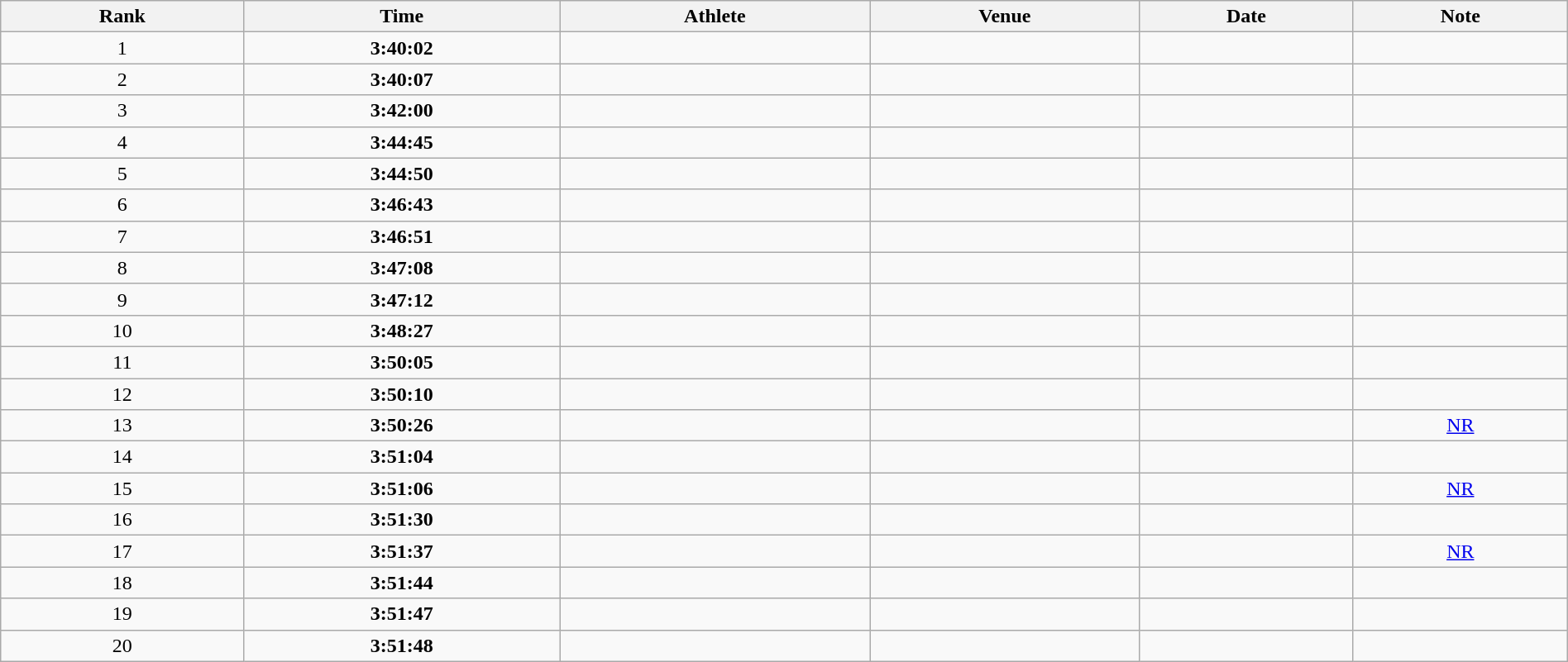<table class="wikitable" style="text-align:center; width:100%">
<tr>
<th>Rank</th>
<th>Time</th>
<th>Athlete</th>
<th>Venue</th>
<th>Date</th>
<th>Note</th>
</tr>
<tr>
<td>1</td>
<td><strong>3:40:02</strong></td>
<td align=left></td>
<td></td>
<td></td>
<td></td>
</tr>
<tr>
<td>2</td>
<td><strong>3:40:07</strong></td>
<td align=left></td>
<td></td>
<td></td>
<td></td>
</tr>
<tr>
<td>3</td>
<td><strong>3:42:00</strong></td>
<td align=left></td>
<td></td>
<td></td>
<td></td>
</tr>
<tr>
<td>4</td>
<td><strong>3:44:45</strong></td>
<td align=left></td>
<td></td>
<td></td>
<td></td>
</tr>
<tr>
<td>5</td>
<td><strong>3:44:50</strong></td>
<td align=left></td>
<td></td>
<td></td>
<td></td>
</tr>
<tr>
<td>6</td>
<td><strong>3:46:43</strong></td>
<td align=left></td>
<td></td>
<td></td>
<td></td>
</tr>
<tr>
<td>7</td>
<td><strong>3:46:51</strong></td>
<td align=left></td>
<td></td>
<td></td>
<td></td>
</tr>
<tr>
<td>8</td>
<td><strong>3:47:08</strong></td>
<td align=left></td>
<td></td>
<td></td>
<td></td>
</tr>
<tr>
<td>9</td>
<td><strong>3:47:12</strong></td>
<td align=left></td>
<td></td>
<td></td>
<td></td>
</tr>
<tr>
<td>10</td>
<td><strong>3:48:27</strong></td>
<td align=left></td>
<td></td>
<td></td>
<td></td>
</tr>
<tr>
<td>11</td>
<td><strong>3:50:05</strong></td>
<td align=left></td>
<td></td>
<td></td>
<td></td>
</tr>
<tr>
<td>12</td>
<td><strong>3:50:10</strong></td>
<td align=left></td>
<td></td>
<td></td>
<td></td>
</tr>
<tr>
<td>13</td>
<td><strong>3:50:26</strong></td>
<td align=left></td>
<td></td>
<td></td>
<td><a href='#'>NR</a></td>
</tr>
<tr>
<td>14</td>
<td><strong>3:51:04</strong></td>
<td align=left></td>
<td></td>
<td></td>
<td></td>
</tr>
<tr>
<td>15</td>
<td><strong>3:51:06</strong></td>
<td align=left></td>
<td></td>
<td></td>
<td><a href='#'>NR</a></td>
</tr>
<tr>
<td>16</td>
<td><strong>3:51:30</strong></td>
<td align=left></td>
<td></td>
<td></td>
<td></td>
</tr>
<tr>
<td>17</td>
<td><strong>3:51:37</strong></td>
<td align=left></td>
<td></td>
<td></td>
<td><a href='#'>NR</a></td>
</tr>
<tr>
<td>18</td>
<td><strong>3:51:44</strong></td>
<td align=left></td>
<td></td>
<td></td>
<td></td>
</tr>
<tr>
<td>19</td>
<td><strong>3:51:47</strong></td>
<td align=left></td>
<td></td>
<td></td>
<td></td>
</tr>
<tr>
<td>20</td>
<td><strong>3:51:48</strong></td>
<td align=left></td>
<td></td>
<td></td>
<td></td>
</tr>
</table>
